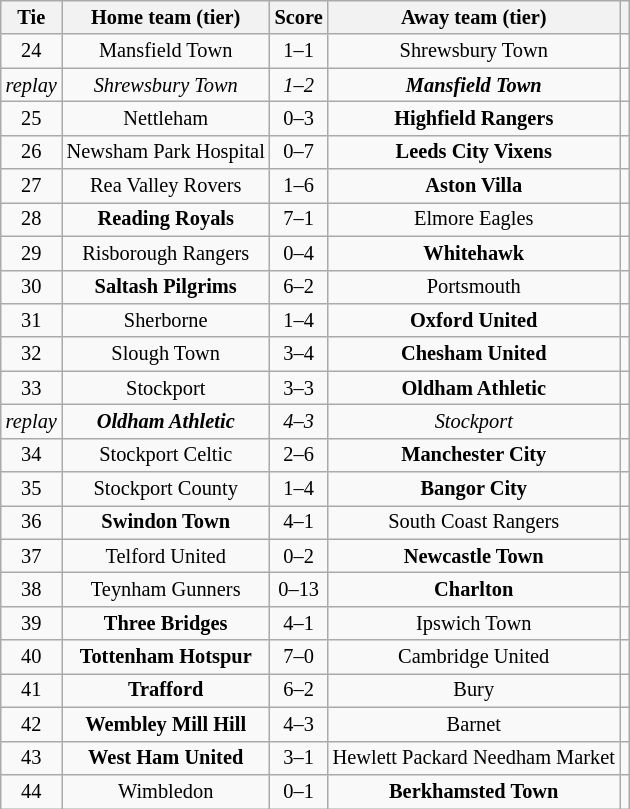<table class="wikitable" style="text-align:center; font-size:85%">
<tr>
<th>Tie</th>
<th>Home team (tier)</th>
<th>Score</th>
<th>Away team (tier)</th>
<th></th>
</tr>
<tr>
<td align="center">24</td>
<td>Mansfield Town</td>
<td align="center">1–1 </td>
<td>Shrewsbury Town</td>
<td></td>
</tr>
<tr>
<td align="center"><em>replay</em></td>
<td><em>Shrewsbury Town</em></td>
<td align="center"><em>1–2</em></td>
<td><strong><em>Mansfield Town</em></strong></td>
<td></td>
</tr>
<tr>
<td align="center">25</td>
<td>Nettleham</td>
<td align="center">0–3</td>
<td><strong>Highfield Rangers</strong></td>
<td></td>
</tr>
<tr>
<td align="center">26</td>
<td>Newsham Park Hospital</td>
<td align="center">0–7</td>
<td><strong>Leeds City Vixens</strong></td>
<td></td>
</tr>
<tr>
<td align="center">27</td>
<td>Rea Valley Rovers</td>
<td align="center">1–6</td>
<td><strong>Aston Villa</strong></td>
<td></td>
</tr>
<tr>
<td align="center">28</td>
<td><strong>Reading Royals</strong></td>
<td align="center">7–1</td>
<td>Elmore Eagles</td>
<td></td>
</tr>
<tr>
<td align="center">29</td>
<td>Risborough Rangers</td>
<td align="center">0–4</td>
<td><strong>Whitehawk</strong></td>
<td></td>
</tr>
<tr>
<td align="center">30</td>
<td><strong>Saltash Pilgrims</strong></td>
<td align="center">6–2</td>
<td>Portsmouth</td>
<td></td>
</tr>
<tr>
<td align="center">31</td>
<td>Sherborne</td>
<td align="center">1–4</td>
<td><strong>Oxford United</strong></td>
<td></td>
</tr>
<tr>
<td align="center">32</td>
<td>Slough Town</td>
<td align="center">3–4</td>
<td><strong>Chesham United</strong></td>
<td></td>
</tr>
<tr>
<td align="center">33</td>
<td>Stockport</td>
<td align="center">3–3 </td>
<td><strong>Oldham Athletic</strong></td>
<td></td>
</tr>
<tr>
<td align="center"><em>replay</em></td>
<td><strong><em>Oldham Athletic</em></strong></td>
<td align="center"><em>4–3</em></td>
<td><em>Stockport</em></td>
<td></td>
</tr>
<tr>
<td align="center">34</td>
<td>Stockport Celtic</td>
<td align="center">2–6</td>
<td><strong>Manchester City</strong></td>
<td></td>
</tr>
<tr>
<td align="center">35</td>
<td>Stockport County</td>
<td align="center">1–4</td>
<td><strong>Bangor City</strong></td>
<td></td>
</tr>
<tr>
<td align="center">36</td>
<td><strong>Swindon Town</strong></td>
<td align="center">4–1</td>
<td>South Coast Rangers</td>
<td></td>
</tr>
<tr>
<td align="center">37</td>
<td>Telford United</td>
<td align="center">0–2</td>
<td><strong>Newcastle Town</strong></td>
<td></td>
</tr>
<tr>
<td align="center">38</td>
<td>Teynham Gunners</td>
<td align="center">0–13</td>
<td><strong>Charlton</strong></td>
<td></td>
</tr>
<tr>
<td align="center">39</td>
<td><strong>Three Bridges</strong></td>
<td align="center">4–1</td>
<td>Ipswich Town</td>
<td></td>
</tr>
<tr>
<td align="center">40</td>
<td><strong>Tottenham Hotspur</strong></td>
<td align="center">7–0</td>
<td>Cambridge United</td>
<td></td>
</tr>
<tr>
<td align="center">41</td>
<td><strong>Trafford</strong></td>
<td align="center">6–2</td>
<td>Bury</td>
<td></td>
</tr>
<tr>
<td align="center">42</td>
<td><strong>Wembley Mill Hill</strong></td>
<td align="center">4–3</td>
<td>Barnet</td>
<td></td>
</tr>
<tr>
<td align="center">43</td>
<td><strong>West Ham United</strong></td>
<td align="center">3–1</td>
<td>Hewlett Packard Needham Market</td>
<td></td>
</tr>
<tr>
<td align="center">44</td>
<td>Wimbledon</td>
<td align="center">0–1</td>
<td><strong>Berkhamsted Town</strong></td>
<td></td>
</tr>
</table>
